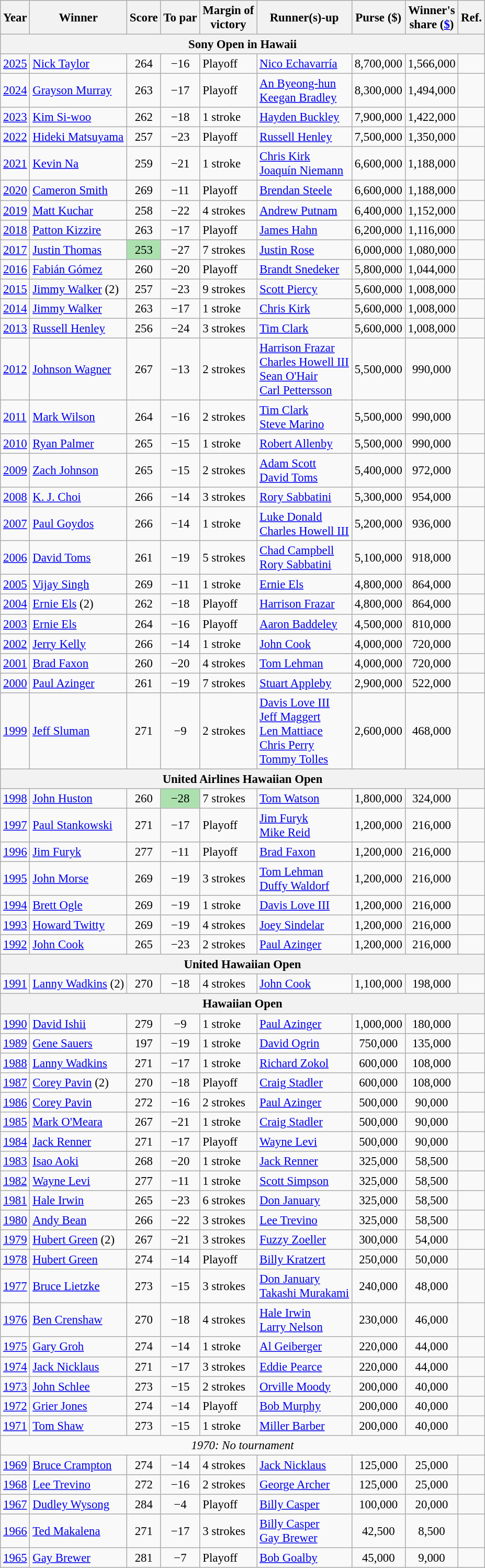<table class="wikitable" style="font-size:95%">
<tr>
<th>Year</th>
<th>Winner</th>
<th>Score</th>
<th>To par</th>
<th>Margin of<br>victory</th>
<th>Runner(s)-up</th>
<th>Purse ($)</th>
<th>Winner's<br>share (<a href='#'>$</a>)</th>
<th>Ref.</th>
</tr>
<tr>
<th colspan=9>Sony Open in Hawaii</th>
</tr>
<tr>
<td><a href='#'>2025</a></td>
<td> <a href='#'>Nick Taylor</a></td>
<td align=center>264</td>
<td align=center>−16</td>
<td>Playoff</td>
<td> <a href='#'>Nico Echavarría</a></td>
<td align=center>8,700,000</td>
<td align=center>1,566,000</td>
<td></td>
</tr>
<tr>
<td><a href='#'>2024</a></td>
<td> <a href='#'>Grayson Murray</a></td>
<td align=center>263</td>
<td align=center>−17</td>
<td>Playoff</td>
<td> <a href='#'>An Byeong-hun</a><br> <a href='#'>Keegan Bradley</a></td>
<td align=center>8,300,000</td>
<td align=center>1,494,000</td>
<td></td>
</tr>
<tr>
<td><a href='#'>2023</a></td>
<td> <a href='#'>Kim Si-woo</a></td>
<td align=center>262</td>
<td align=center>−18</td>
<td>1 stroke</td>
<td> <a href='#'>Hayden Buckley</a></td>
<td align=center>7,900,000</td>
<td align=center>1,422,000</td>
<td></td>
</tr>
<tr>
<td><a href='#'>2022</a></td>
<td> <a href='#'>Hideki Matsuyama</a></td>
<td align=center>257</td>
<td align=center>−23</td>
<td>Playoff</td>
<td> <a href='#'>Russell Henley</a></td>
<td align=center>7,500,000</td>
<td align=center>1,350,000</td>
<td></td>
</tr>
<tr>
<td><a href='#'>2021</a></td>
<td> <a href='#'>Kevin Na</a></td>
<td align=center>259</td>
<td align=center>−21</td>
<td>1 stroke</td>
<td> <a href='#'>Chris Kirk</a><br> <a href='#'>Joaquín Niemann</a></td>
<td align=center>6,600,000</td>
<td align=center>1,188,000</td>
<td></td>
</tr>
<tr>
<td><a href='#'>2020</a></td>
<td> <a href='#'>Cameron Smith</a></td>
<td align=center>269</td>
<td align=center>−11</td>
<td>Playoff</td>
<td> <a href='#'>Brendan Steele</a></td>
<td align=center>6,600,000</td>
<td align=center>1,188,000</td>
<td></td>
</tr>
<tr>
<td><a href='#'>2019</a></td>
<td> <a href='#'>Matt Kuchar</a></td>
<td align=center>258</td>
<td align=center>−22</td>
<td>4 strokes</td>
<td> <a href='#'>Andrew Putnam</a></td>
<td align=center>6,400,000</td>
<td align=center>1,152,000</td>
<td></td>
</tr>
<tr>
<td><a href='#'>2018</a></td>
<td> <a href='#'>Patton Kizzire</a></td>
<td align=center>263</td>
<td align=center>−17</td>
<td>Playoff</td>
<td> <a href='#'>James Hahn</a></td>
<td align=center>6,200,000</td>
<td align=center>1,116,000</td>
<td></td>
</tr>
<tr>
<td><a href='#'>2017</a></td>
<td> <a href='#'>Justin Thomas</a></td>
<td style="text-align: center; background: #ACE1AF">253</td>
<td align=center>−27</td>
<td>7 strokes</td>
<td> <a href='#'>Justin Rose</a></td>
<td align=center>6,000,000</td>
<td align=center>1,080,000</td>
<td></td>
</tr>
<tr>
<td><a href='#'>2016</a></td>
<td> <a href='#'>Fabián Gómez</a></td>
<td align=center>260</td>
<td align=center>−20</td>
<td>Playoff</td>
<td> <a href='#'>Brandt Snedeker</a></td>
<td align=center>5,800,000</td>
<td align=center>1,044,000</td>
<td></td>
</tr>
<tr>
<td><a href='#'>2015</a></td>
<td> <a href='#'>Jimmy Walker</a> (2)</td>
<td align=center>257</td>
<td align=center>−23</td>
<td>9 strokes</td>
<td> <a href='#'>Scott Piercy</a></td>
<td align=center>5,600,000</td>
<td align=center>1,008,000</td>
<td></td>
</tr>
<tr>
<td><a href='#'>2014</a></td>
<td> <a href='#'>Jimmy Walker</a></td>
<td align=center>263</td>
<td align=center>−17</td>
<td>1 stroke</td>
<td> <a href='#'>Chris Kirk</a></td>
<td align=center>5,600,000</td>
<td align=center>1,008,000</td>
<td></td>
</tr>
<tr>
<td><a href='#'>2013</a></td>
<td> <a href='#'>Russell Henley</a></td>
<td align=center>256</td>
<td align=center>−24</td>
<td>3 strokes</td>
<td> <a href='#'>Tim Clark</a></td>
<td align=center>5,600,000</td>
<td align=center>1,008,000</td>
<td></td>
</tr>
<tr>
<td><a href='#'>2012</a></td>
<td> <a href='#'>Johnson Wagner</a></td>
<td align=center>267</td>
<td align=center>−13</td>
<td>2 strokes</td>
<td> <a href='#'>Harrison Frazar</a><br> <a href='#'>Charles Howell III</a><br> <a href='#'>Sean O'Hair</a><br> <a href='#'>Carl Pettersson</a></td>
<td align=center>5,500,000</td>
<td align=center>990,000</td>
<td></td>
</tr>
<tr>
<td><a href='#'>2011</a></td>
<td> <a href='#'>Mark Wilson</a></td>
<td align=center>264</td>
<td align=center>−16</td>
<td>2 strokes</td>
<td> <a href='#'>Tim Clark</a><br> <a href='#'>Steve Marino</a></td>
<td align=center>5,500,000</td>
<td align=center>990,000</td>
<td></td>
</tr>
<tr>
<td><a href='#'>2010</a></td>
<td> <a href='#'>Ryan Palmer</a></td>
<td align=center>265</td>
<td align=center>−15</td>
<td>1 stroke</td>
<td> <a href='#'>Robert Allenby</a></td>
<td align=center>5,500,000</td>
<td align=center>990,000</td>
<td></td>
</tr>
<tr>
<td><a href='#'>2009</a></td>
<td> <a href='#'>Zach Johnson</a></td>
<td align=center>265</td>
<td align=center>−15</td>
<td>2 strokes</td>
<td> <a href='#'>Adam Scott</a><br> <a href='#'>David Toms</a></td>
<td align=center>5,400,000</td>
<td align=center>972,000</td>
<td></td>
</tr>
<tr>
<td><a href='#'>2008</a></td>
<td> <a href='#'>K. J. Choi</a></td>
<td align=center>266</td>
<td align=center>−14</td>
<td>3 strokes</td>
<td> <a href='#'>Rory Sabbatini</a></td>
<td align=center>5,300,000</td>
<td align=center>954,000</td>
<td></td>
</tr>
<tr>
<td><a href='#'>2007</a></td>
<td> <a href='#'>Paul Goydos</a></td>
<td align=center>266</td>
<td align=center>−14</td>
<td>1 stroke</td>
<td> <a href='#'>Luke Donald</a><br> <a href='#'>Charles Howell III</a></td>
<td align=center>5,200,000</td>
<td align=center>936,000</td>
<td></td>
</tr>
<tr>
<td><a href='#'>2006</a></td>
<td> <a href='#'>David Toms</a></td>
<td align=center>261</td>
<td align=center>−19</td>
<td>5 strokes</td>
<td> <a href='#'>Chad Campbell</a><br> <a href='#'>Rory Sabbatini</a></td>
<td align=center>5,100,000</td>
<td align=center>918,000</td>
<td></td>
</tr>
<tr>
<td><a href='#'>2005</a></td>
<td> <a href='#'>Vijay Singh</a></td>
<td align=center>269</td>
<td align=center>−11</td>
<td>1 stroke</td>
<td> <a href='#'>Ernie Els</a></td>
<td align=center>4,800,000</td>
<td align=center>864,000</td>
<td></td>
</tr>
<tr>
<td><a href='#'>2004</a></td>
<td> <a href='#'>Ernie Els</a> (2)</td>
<td align=center>262</td>
<td align=center>−18</td>
<td>Playoff</td>
<td> <a href='#'>Harrison Frazar</a></td>
<td align=center>4,800,000</td>
<td align=center>864,000</td>
<td></td>
</tr>
<tr>
<td><a href='#'>2003</a></td>
<td> <a href='#'>Ernie Els</a></td>
<td align=center>264</td>
<td align=center>−16</td>
<td>Playoff</td>
<td> <a href='#'>Aaron Baddeley</a></td>
<td align=center>4,500,000</td>
<td align=center>810,000</td>
<td></td>
</tr>
<tr>
<td><a href='#'>2002</a></td>
<td> <a href='#'>Jerry Kelly</a></td>
<td align=center>266</td>
<td align=center>−14</td>
<td>1 stroke</td>
<td> <a href='#'>John Cook</a></td>
<td align=center>4,000,000</td>
<td align=center>720,000</td>
<td></td>
</tr>
<tr>
<td><a href='#'>2001</a></td>
<td> <a href='#'>Brad Faxon</a></td>
<td align=center>260</td>
<td align=center>−20</td>
<td>4 strokes</td>
<td> <a href='#'>Tom Lehman</a></td>
<td align=center>4,000,000</td>
<td align=center>720,000</td>
<td></td>
</tr>
<tr>
<td><a href='#'>2000</a></td>
<td> <a href='#'>Paul Azinger</a></td>
<td align=center>261</td>
<td align=center>−19</td>
<td>7 strokes</td>
<td> <a href='#'>Stuart Appleby</a></td>
<td align=center>2,900,000</td>
<td align=center>522,000</td>
<td></td>
</tr>
<tr>
<td><a href='#'>1999</a></td>
<td> <a href='#'>Jeff Sluman</a></td>
<td align=center>271</td>
<td align=center>−9</td>
<td>2 strokes</td>
<td> <a href='#'>Davis Love III</a><br> <a href='#'>Jeff Maggert</a><br> <a href='#'>Len Mattiace</a><br> <a href='#'>Chris Perry</a><br> <a href='#'>Tommy Tolles</a></td>
<td align=center>2,600,000</td>
<td align=center>468,000</td>
<td></td>
</tr>
<tr>
<th colspan=9>United Airlines Hawaiian Open</th>
</tr>
<tr>
<td><a href='#'>1998</a></td>
<td> <a href='#'>John Huston</a></td>
<td align=center>260</td>
<td style="text-align: center; background: #ACE1AF">−28</td>
<td>7 strokes</td>
<td> <a href='#'>Tom Watson</a></td>
<td align=center>1,800,000</td>
<td align=center>324,000</td>
<td></td>
</tr>
<tr>
<td><a href='#'>1997</a></td>
<td> <a href='#'>Paul Stankowski</a></td>
<td align=center>271</td>
<td align=center>−17</td>
<td>Playoff</td>
<td> <a href='#'>Jim Furyk</a><br> <a href='#'>Mike Reid</a></td>
<td align=center>1,200,000</td>
<td align=center>216,000</td>
<td></td>
</tr>
<tr>
<td><a href='#'>1996</a></td>
<td> <a href='#'>Jim Furyk</a></td>
<td align=center>277</td>
<td align=center>−11</td>
<td>Playoff</td>
<td> <a href='#'>Brad Faxon</a></td>
<td align=center>1,200,000</td>
<td align=center>216,000</td>
<td></td>
</tr>
<tr>
<td><a href='#'>1995</a></td>
<td> <a href='#'>John Morse</a></td>
<td align=center>269</td>
<td align=center>−19</td>
<td>3 strokes</td>
<td> <a href='#'>Tom Lehman</a><br> <a href='#'>Duffy Waldorf</a></td>
<td align=center>1,200,000</td>
<td align=center>216,000</td>
<td></td>
</tr>
<tr>
<td><a href='#'>1994</a></td>
<td> <a href='#'>Brett Ogle</a></td>
<td align=center>269</td>
<td align=center>−19</td>
<td>1 stroke</td>
<td> <a href='#'>Davis Love III</a></td>
<td align=center>1,200,000</td>
<td align=center>216,000</td>
<td></td>
</tr>
<tr>
<td><a href='#'>1993</a></td>
<td> <a href='#'>Howard Twitty</a></td>
<td align=center>269</td>
<td align=center>−19</td>
<td>4 strokes</td>
<td> <a href='#'>Joey Sindelar</a></td>
<td align=center>1,200,000</td>
<td align=center>216,000</td>
<td></td>
</tr>
<tr>
<td><a href='#'>1992</a></td>
<td> <a href='#'>John Cook</a></td>
<td align=center>265</td>
<td align=center>−23</td>
<td>2 strokes</td>
<td> <a href='#'>Paul Azinger</a></td>
<td align=center>1,200,000</td>
<td align=center>216,000</td>
<td></td>
</tr>
<tr>
<th colspan=9>United Hawaiian Open</th>
</tr>
<tr>
<td><a href='#'>1991</a></td>
<td> <a href='#'>Lanny Wadkins</a> (2)</td>
<td align=center>270</td>
<td align=center>−18</td>
<td>4 strokes</td>
<td> <a href='#'>John Cook</a></td>
<td align=center>1,100,000</td>
<td align=center>198,000</td>
<td></td>
</tr>
<tr>
<th colspan=9>Hawaiian Open</th>
</tr>
<tr>
<td><a href='#'>1990</a></td>
<td> <a href='#'>David Ishii</a></td>
<td align=center>279</td>
<td align=center>−9</td>
<td>1 stroke</td>
<td> <a href='#'>Paul Azinger</a></td>
<td align=center>1,000,000</td>
<td align=center>180,000</td>
<td></td>
</tr>
<tr>
<td><a href='#'>1989</a></td>
<td> <a href='#'>Gene Sauers</a></td>
<td align=center>197</td>
<td align=center>−19</td>
<td>1 stroke</td>
<td> <a href='#'>David Ogrin</a></td>
<td align=center>750,000</td>
<td align=center>135,000</td>
<td></td>
</tr>
<tr>
<td><a href='#'>1988</a></td>
<td> <a href='#'>Lanny Wadkins</a></td>
<td align=center>271</td>
<td align=center>−17</td>
<td>1 stroke</td>
<td> <a href='#'>Richard Zokol</a></td>
<td align=center>600,000</td>
<td align=center>108,000</td>
<td></td>
</tr>
<tr>
<td><a href='#'>1987</a></td>
<td> <a href='#'>Corey Pavin</a> (2)</td>
<td align=center>270</td>
<td align=center>−18</td>
<td>Playoff</td>
<td> <a href='#'>Craig Stadler</a></td>
<td align=center>600,000</td>
<td align=center>108,000</td>
<td></td>
</tr>
<tr>
<td><a href='#'>1986</a></td>
<td> <a href='#'>Corey Pavin</a></td>
<td align=center>272</td>
<td align=center>−16</td>
<td>2 strokes</td>
<td> <a href='#'>Paul Azinger</a></td>
<td align=center>500,000</td>
<td align=center>90,000</td>
<td></td>
</tr>
<tr>
<td><a href='#'>1985</a></td>
<td> <a href='#'>Mark O'Meara</a></td>
<td align=center>267</td>
<td align=center>−21</td>
<td>1 stroke</td>
<td> <a href='#'>Craig Stadler</a></td>
<td align=center>500,000</td>
<td align=center>90,000</td>
<td></td>
</tr>
<tr>
<td><a href='#'>1984</a></td>
<td> <a href='#'>Jack Renner</a></td>
<td align=center>271</td>
<td align=center>−17</td>
<td>Playoff</td>
<td> <a href='#'>Wayne Levi</a></td>
<td align=center>500,000</td>
<td align=center>90,000</td>
<td></td>
</tr>
<tr>
<td><a href='#'>1983</a></td>
<td> <a href='#'>Isao Aoki</a></td>
<td align=center>268</td>
<td align=center>−20</td>
<td>1 stroke</td>
<td> <a href='#'>Jack Renner</a></td>
<td align=center>325,000</td>
<td align=center>58,500</td>
<td></td>
</tr>
<tr>
<td><a href='#'>1982</a></td>
<td> <a href='#'>Wayne Levi</a></td>
<td align=center>277</td>
<td align=center>−11</td>
<td>1 stroke</td>
<td> <a href='#'>Scott Simpson</a></td>
<td align=center>325,000</td>
<td align=center>58,500</td>
<td></td>
</tr>
<tr>
<td><a href='#'>1981</a></td>
<td> <a href='#'>Hale Irwin</a></td>
<td align=center>265</td>
<td align=center>−23</td>
<td>6 strokes</td>
<td> <a href='#'>Don January</a></td>
<td align=center>325,000</td>
<td align=center>58,500</td>
<td></td>
</tr>
<tr>
<td><a href='#'>1980</a></td>
<td> <a href='#'>Andy Bean</a></td>
<td align=center>266</td>
<td align=center>−22</td>
<td>3 strokes</td>
<td> <a href='#'>Lee Trevino</a></td>
<td align=center>325,000</td>
<td align=center>58,500</td>
<td></td>
</tr>
<tr>
<td><a href='#'>1979</a></td>
<td> <a href='#'>Hubert Green</a> (2)</td>
<td align=center>267</td>
<td align=center>−21</td>
<td>3 strokes</td>
<td> <a href='#'>Fuzzy Zoeller</a></td>
<td align=center>300,000</td>
<td align=center>54,000</td>
<td></td>
</tr>
<tr>
<td><a href='#'>1978</a></td>
<td> <a href='#'>Hubert Green</a></td>
<td align=center>274</td>
<td align=center>−14</td>
<td>Playoff</td>
<td> <a href='#'>Billy Kratzert</a></td>
<td align=center>250,000</td>
<td align=center>50,000</td>
<td></td>
</tr>
<tr>
<td><a href='#'>1977</a></td>
<td> <a href='#'>Bruce Lietzke</a></td>
<td align=center>273</td>
<td align=center>−15</td>
<td>3 strokes</td>
<td> <a href='#'>Don January</a><br> <a href='#'>Takashi Murakami</a></td>
<td align=center>240,000</td>
<td align=center>48,000</td>
<td></td>
</tr>
<tr>
<td><a href='#'>1976</a></td>
<td> <a href='#'>Ben Crenshaw</a></td>
<td align=center>270</td>
<td align=center>−18</td>
<td>4 strokes</td>
<td> <a href='#'>Hale Irwin</a><br> <a href='#'>Larry Nelson</a></td>
<td align=center>230,000</td>
<td align=center>46,000</td>
<td></td>
</tr>
<tr>
<td><a href='#'>1975</a></td>
<td> <a href='#'>Gary Groh</a></td>
<td align=center>274</td>
<td align=center>−14</td>
<td>1 stroke</td>
<td> <a href='#'>Al Geiberger</a></td>
<td align=center>220,000</td>
<td align=center>44,000</td>
<td></td>
</tr>
<tr>
<td><a href='#'>1974</a></td>
<td> <a href='#'>Jack Nicklaus</a></td>
<td align=center>271</td>
<td align=center>−17</td>
<td>3 strokes</td>
<td> <a href='#'>Eddie Pearce</a></td>
<td align=center>220,000</td>
<td align=center>44,000</td>
<td></td>
</tr>
<tr>
<td><a href='#'>1973</a></td>
<td> <a href='#'>John Schlee</a></td>
<td align=center>273</td>
<td align=center>−15</td>
<td>2 strokes</td>
<td> <a href='#'>Orville Moody</a></td>
<td align=center>200,000</td>
<td align=center>40,000</td>
<td></td>
</tr>
<tr>
<td><a href='#'>1972</a></td>
<td> <a href='#'>Grier Jones</a></td>
<td align=center>274</td>
<td align=center>−14</td>
<td>Playoff</td>
<td> <a href='#'>Bob Murphy</a></td>
<td align=center>200,000</td>
<td align=center>40,000</td>
<td></td>
</tr>
<tr>
<td><a href='#'>1971</a></td>
<td> <a href='#'>Tom Shaw</a></td>
<td align=center>273</td>
<td align=center>−15</td>
<td>1 stroke</td>
<td> <a href='#'>Miller Barber</a></td>
<td align=center>200,000</td>
<td align=center>40,000</td>
<td></td>
</tr>
<tr>
<td colspan=9 align=center><em>1970: No tournament</em></td>
</tr>
<tr>
<td><a href='#'>1969</a></td>
<td> <a href='#'>Bruce Crampton</a></td>
<td align=center>274</td>
<td align=center>−14</td>
<td>4 strokes</td>
<td> <a href='#'>Jack Nicklaus</a></td>
<td align=center>125,000</td>
<td align=center>25,000</td>
<td></td>
</tr>
<tr>
<td><a href='#'>1968</a></td>
<td> <a href='#'>Lee Trevino</a></td>
<td align=center>272</td>
<td align=center>−16</td>
<td>2 strokes</td>
<td> <a href='#'>George Archer</a></td>
<td align=center>125,000</td>
<td align=center>25,000</td>
<td></td>
</tr>
<tr>
<td><a href='#'>1967</a></td>
<td> <a href='#'>Dudley Wysong</a></td>
<td align=center>284</td>
<td align=center>−4</td>
<td>Playoff</td>
<td> <a href='#'>Billy Casper</a></td>
<td align=center>100,000</td>
<td align=center>20,000</td>
<td></td>
</tr>
<tr>
<td><a href='#'>1966</a></td>
<td> <a href='#'>Ted Makalena</a></td>
<td align=center>271</td>
<td align=center>−17</td>
<td>3 strokes</td>
<td> <a href='#'>Billy Casper</a><br> <a href='#'>Gay Brewer</a></td>
<td align=center>42,500</td>
<td align=center>8,500</td>
<td></td>
</tr>
<tr>
<td><a href='#'>1965</a></td>
<td> <a href='#'>Gay Brewer</a></td>
<td align=center>281</td>
<td align=center>−7</td>
<td>Playoff</td>
<td> <a href='#'>Bob Goalby</a></td>
<td align=center>45,000</td>
<td align=center>9,000</td>
<td></td>
</tr>
</table>
